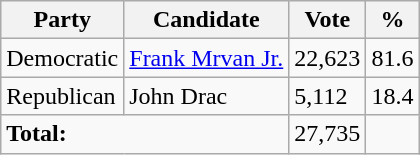<table class="wikitable">
<tr>
<th>Party</th>
<th>Candidate</th>
<th>Vote</th>
<th>%</th>
</tr>
<tr>
<td>Democratic</td>
<td><a href='#'>Frank Mrvan Jr.</a></td>
<td>22,623</td>
<td>81.6</td>
</tr>
<tr>
<td>Republican</td>
<td>John Drac</td>
<td>5,112</td>
<td>18.4</td>
</tr>
<tr>
<td colspan="2"><strong>Total:</strong></td>
<td>27,735</td>
<td></td>
</tr>
</table>
